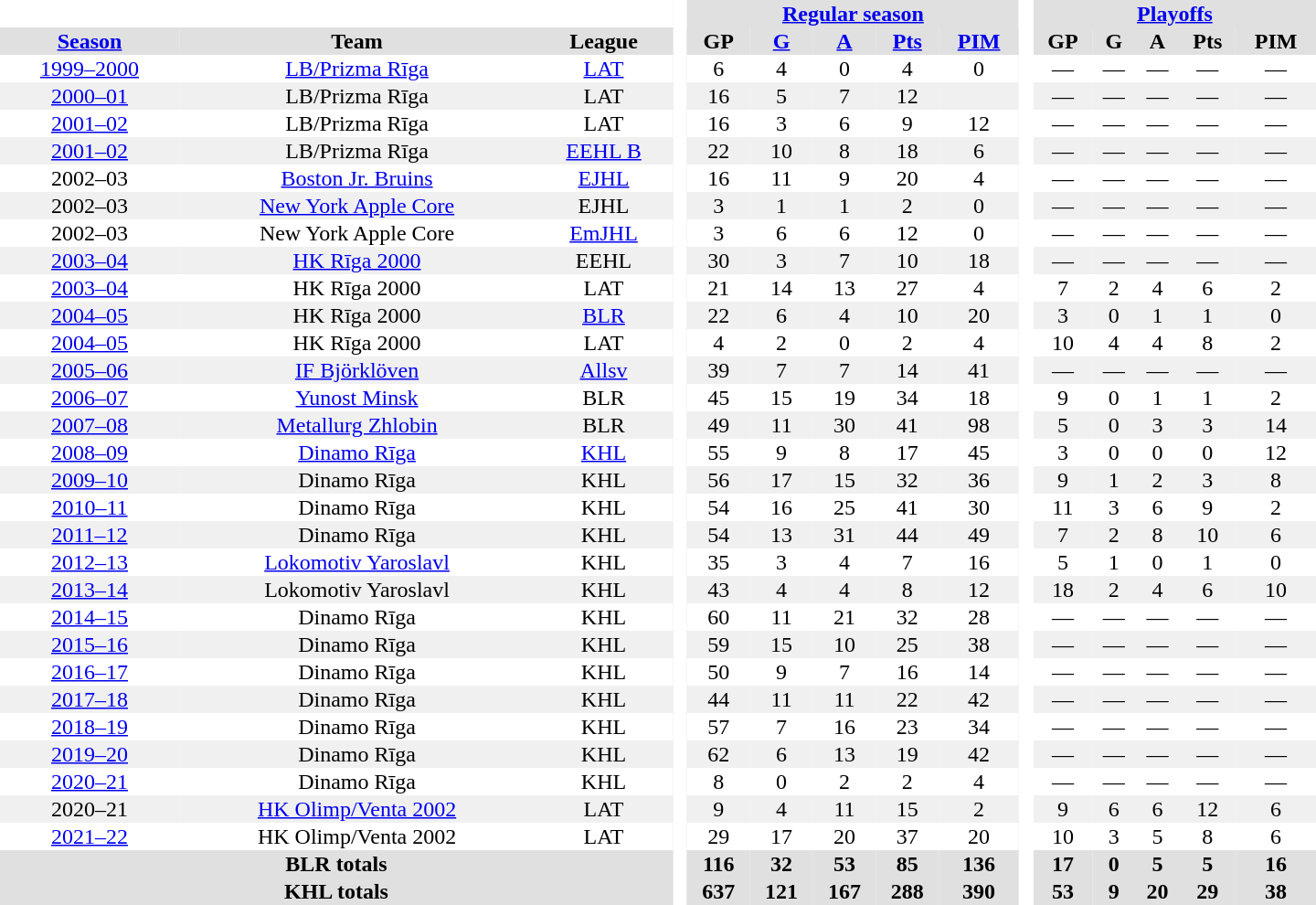<table border="0" cellpadding="1" cellspacing="0" style="text-align:center; width:60em">
<tr bgcolor="#e0e0e0">
<th colspan="3" bgcolor="#ffffff"> </th>
<th rowspan="99" bgcolor="#ffffff"> </th>
<th colspan="5"><a href='#'>Regular season</a></th>
<th rowspan="99" bgcolor="#ffffff"> </th>
<th colspan="5"><a href='#'>Playoffs</a></th>
</tr>
<tr bgcolor="#e0e0e0">
<th><a href='#'>Season</a></th>
<th>Team</th>
<th>League</th>
<th>GP</th>
<th><a href='#'>G</a></th>
<th><a href='#'>A</a></th>
<th><a href='#'>Pts</a></th>
<th><a href='#'>PIM</a></th>
<th>GP</th>
<th>G</th>
<th>A</th>
<th>Pts</th>
<th>PIM</th>
</tr>
<tr>
<td><a href='#'>1999–2000</a></td>
<td><a href='#'>LB/Prizma Rīga</a></td>
<td><a href='#'>LAT</a></td>
<td>6</td>
<td>4</td>
<td>0</td>
<td>4</td>
<td>0</td>
<td>—</td>
<td>—</td>
<td>—</td>
<td>—</td>
<td>—</td>
</tr>
<tr bgcolor="#f0f0f0">
<td><a href='#'>2000–01</a></td>
<td>LB/Prizma Rīga</td>
<td>LAT</td>
<td>16</td>
<td>5</td>
<td>7</td>
<td>12</td>
<td></td>
<td>—</td>
<td>—</td>
<td>—</td>
<td>—</td>
<td>—</td>
</tr>
<tr>
<td><a href='#'>2001–02</a></td>
<td>LB/Prizma Rīga</td>
<td>LAT</td>
<td>16</td>
<td>3</td>
<td>6</td>
<td>9</td>
<td>12</td>
<td>—</td>
<td>—</td>
<td>—</td>
<td>—</td>
<td>—</td>
</tr>
<tr bgcolor="#f0f0f0">
<td><a href='#'>2001–02</a></td>
<td>LB/Prizma Rīga</td>
<td><a href='#'>EEHL B</a></td>
<td>22</td>
<td>10</td>
<td>8</td>
<td>18</td>
<td>6</td>
<td>—</td>
<td>—</td>
<td>—</td>
<td>—</td>
<td>—</td>
</tr>
<tr>
<td>2002–03</td>
<td><a href='#'>Boston Jr. Bruins</a></td>
<td><a href='#'>EJHL</a></td>
<td>16</td>
<td>11</td>
<td>9</td>
<td>20</td>
<td>4</td>
<td>—</td>
<td>—</td>
<td>—</td>
<td>—</td>
<td>—</td>
</tr>
<tr bgcolor="#f0f0f0">
<td>2002–03</td>
<td><a href='#'>New York Apple Core</a></td>
<td>EJHL</td>
<td>3</td>
<td>1</td>
<td>1</td>
<td>2</td>
<td>0</td>
<td>—</td>
<td>—</td>
<td>—</td>
<td>—</td>
<td>—</td>
</tr>
<tr>
<td>2002–03</td>
<td>New York Apple Core</td>
<td><a href='#'>EmJHL</a></td>
<td>3</td>
<td>6</td>
<td>6</td>
<td>12</td>
<td>0</td>
<td>—</td>
<td>—</td>
<td>—</td>
<td>—</td>
<td>—</td>
</tr>
<tr bgcolor="#f0f0f0">
<td><a href='#'>2003–04</a></td>
<td><a href='#'>HK Rīga 2000</a></td>
<td>EEHL</td>
<td>30</td>
<td>3</td>
<td>7</td>
<td>10</td>
<td>18</td>
<td>—</td>
<td>—</td>
<td>—</td>
<td>—</td>
<td>—</td>
</tr>
<tr>
<td><a href='#'>2003–04</a></td>
<td>HK Rīga 2000</td>
<td>LAT</td>
<td>21</td>
<td>14</td>
<td>13</td>
<td>27</td>
<td>4</td>
<td>7</td>
<td>2</td>
<td>4</td>
<td>6</td>
<td>2</td>
</tr>
<tr bgcolor="#f0f0f0">
<td><a href='#'>2004–05</a></td>
<td>HK Rīga 2000</td>
<td><a href='#'>BLR</a></td>
<td>22</td>
<td>6</td>
<td>4</td>
<td>10</td>
<td>20</td>
<td>3</td>
<td>0</td>
<td>1</td>
<td>1</td>
<td>0</td>
</tr>
<tr>
<td><a href='#'>2004–05</a></td>
<td>HK Rīga 2000</td>
<td>LAT</td>
<td>4</td>
<td>2</td>
<td>0</td>
<td>2</td>
<td>4</td>
<td>10</td>
<td>4</td>
<td>4</td>
<td>8</td>
<td>2</td>
</tr>
<tr bgcolor="#f0f0f0">
<td><a href='#'>2005–06</a></td>
<td><a href='#'>IF Björklöven</a></td>
<td><a href='#'>Allsv</a></td>
<td>39</td>
<td>7</td>
<td>7</td>
<td>14</td>
<td>41</td>
<td>—</td>
<td>—</td>
<td>—</td>
<td>—</td>
<td>—</td>
</tr>
<tr>
<td><a href='#'>2006–07</a></td>
<td><a href='#'>Yunost Minsk</a></td>
<td>BLR</td>
<td>45</td>
<td>15</td>
<td>19</td>
<td>34</td>
<td>18</td>
<td>9</td>
<td>0</td>
<td>1</td>
<td>1</td>
<td>2</td>
</tr>
<tr bgcolor="#f0f0f0">
<td><a href='#'>2007–08</a></td>
<td><a href='#'>Metallurg Zhlobin</a></td>
<td>BLR</td>
<td>49</td>
<td>11</td>
<td>30</td>
<td>41</td>
<td>98</td>
<td>5</td>
<td>0</td>
<td>3</td>
<td>3</td>
<td>14</td>
</tr>
<tr>
<td><a href='#'>2008–09</a></td>
<td><a href='#'>Dinamo Rīga</a></td>
<td><a href='#'>KHL</a></td>
<td>55</td>
<td>9</td>
<td>8</td>
<td>17</td>
<td>45</td>
<td>3</td>
<td>0</td>
<td>0</td>
<td>0</td>
<td>12</td>
</tr>
<tr bgcolor="#f0f0f0">
<td><a href='#'>2009–10</a></td>
<td>Dinamo Rīga</td>
<td>KHL</td>
<td>56</td>
<td>17</td>
<td>15</td>
<td>32</td>
<td>36</td>
<td>9</td>
<td>1</td>
<td>2</td>
<td>3</td>
<td>8</td>
</tr>
<tr>
<td><a href='#'>2010–11</a></td>
<td>Dinamo Rīga</td>
<td>KHL</td>
<td>54</td>
<td>16</td>
<td>25</td>
<td>41</td>
<td>30</td>
<td>11</td>
<td>3</td>
<td>6</td>
<td>9</td>
<td>2</td>
</tr>
<tr bgcolor="#f0f0f0">
<td><a href='#'>2011–12</a></td>
<td>Dinamo Rīga</td>
<td>KHL</td>
<td>54</td>
<td>13</td>
<td>31</td>
<td>44</td>
<td>49</td>
<td>7</td>
<td>2</td>
<td>8</td>
<td>10</td>
<td>6</td>
</tr>
<tr>
<td><a href='#'>2012–13</a></td>
<td><a href='#'>Lokomotiv Yaroslavl</a></td>
<td>KHL</td>
<td>35</td>
<td>3</td>
<td>4</td>
<td>7</td>
<td>16</td>
<td>5</td>
<td>1</td>
<td>0</td>
<td>1</td>
<td>0</td>
</tr>
<tr bgcolor="#f0f0f0">
<td><a href='#'>2013–14</a></td>
<td>Lokomotiv Yaroslavl</td>
<td>KHL</td>
<td>43</td>
<td>4</td>
<td>4</td>
<td>8</td>
<td>12</td>
<td>18</td>
<td>2</td>
<td>4</td>
<td>6</td>
<td>10</td>
</tr>
<tr>
<td><a href='#'>2014–15</a></td>
<td>Dinamo Rīga</td>
<td>KHL</td>
<td>60</td>
<td>11</td>
<td>21</td>
<td>32</td>
<td>28</td>
<td>—</td>
<td>—</td>
<td>—</td>
<td>—</td>
<td>—</td>
</tr>
<tr bgcolor="#f0f0f0">
<td><a href='#'>2015–16</a></td>
<td>Dinamo Rīga</td>
<td>KHL</td>
<td>59</td>
<td>15</td>
<td>10</td>
<td>25</td>
<td>38</td>
<td>—</td>
<td>—</td>
<td>—</td>
<td>—</td>
<td>—</td>
</tr>
<tr>
<td><a href='#'>2016–17</a></td>
<td>Dinamo Rīga</td>
<td>KHL</td>
<td>50</td>
<td>9</td>
<td>7</td>
<td>16</td>
<td>14</td>
<td>—</td>
<td>—</td>
<td>—</td>
<td>—</td>
<td>—</td>
</tr>
<tr bgcolor="#f0f0f0">
<td><a href='#'>2017–18</a></td>
<td>Dinamo Rīga</td>
<td>KHL</td>
<td>44</td>
<td>11</td>
<td>11</td>
<td>22</td>
<td>42</td>
<td>—</td>
<td>—</td>
<td>—</td>
<td>—</td>
<td>—</td>
</tr>
<tr>
<td><a href='#'>2018–19</a></td>
<td>Dinamo Rīga</td>
<td>KHL</td>
<td>57</td>
<td>7</td>
<td>16</td>
<td>23</td>
<td>34</td>
<td>—</td>
<td>—</td>
<td>—</td>
<td>—</td>
<td>—</td>
</tr>
<tr bgcolor="#f0f0f0">
<td><a href='#'>2019–20</a></td>
<td>Dinamo Rīga</td>
<td>KHL</td>
<td>62</td>
<td>6</td>
<td>13</td>
<td>19</td>
<td>42</td>
<td>—</td>
<td>—</td>
<td>—</td>
<td>—</td>
<td>—</td>
</tr>
<tr>
<td><a href='#'>2020–21</a></td>
<td>Dinamo Rīga</td>
<td>KHL</td>
<td>8</td>
<td>0</td>
<td>2</td>
<td>2</td>
<td>4</td>
<td>—</td>
<td>—</td>
<td>—</td>
<td>—</td>
<td>—</td>
</tr>
<tr bgcolor="#f0f0f0">
<td>2020–21</td>
<td><a href='#'>HK Olimp/Venta 2002</a></td>
<td>LAT</td>
<td>9</td>
<td>4</td>
<td>11</td>
<td>15</td>
<td>2</td>
<td>9</td>
<td>6</td>
<td>6</td>
<td>12</td>
<td>6</td>
</tr>
<tr>
<td><a href='#'>2021–22</a></td>
<td>HK Olimp/Venta 2002</td>
<td>LAT</td>
<td>29</td>
<td>17</td>
<td>20</td>
<td>37</td>
<td>20</td>
<td>10</td>
<td>3</td>
<td>5</td>
<td>8</td>
<td>6</td>
</tr>
<tr bgcolor="#e0e0e0">
<th colspan="3">BLR totals</th>
<th>116</th>
<th>32</th>
<th>53</th>
<th>85</th>
<th>136</th>
<th>17</th>
<th>0</th>
<th>5</th>
<th>5</th>
<th>16</th>
</tr>
<tr bgcolor="#e0e0e0">
<th colspan="3">KHL totals</th>
<th>637</th>
<th>121</th>
<th>167</th>
<th>288</th>
<th>390</th>
<th>53</th>
<th>9</th>
<th>20</th>
<th>29</th>
<th>38</th>
</tr>
</table>
